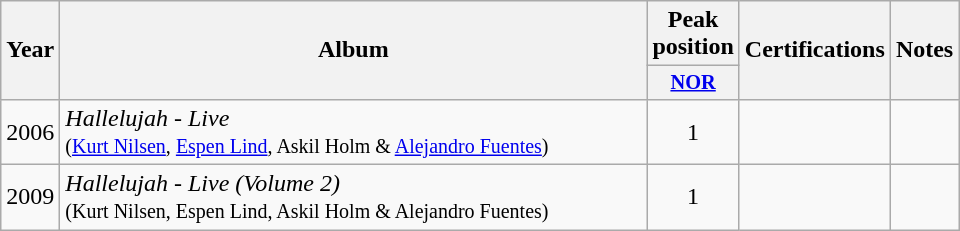<table class="wikitable plainrowheaders" style="text-align:center;">
<tr>
<th scope="col" rowspan="2">Year</th>
<th scope="col" rowspan="2" style="width:24em;">Album</th>
<th scope="col">Peak position</th>
<th scope="col" rowspan="2">Certifications</th>
<th scope="col" rowspan="2">Notes</th>
</tr>
<tr>
<th scope="col" style="width:3em;font-size:85%;"><a href='#'>NOR</a><br></th>
</tr>
<tr>
<td>2006</td>
<td style="text-align:left;"><em>Hallelujah - Live</em> <br><small>(<a href='#'>Kurt Nilsen</a>, <a href='#'>Espen Lind</a>, Askil Holm & <a href='#'>Alejandro Fuentes</a>)</small></td>
<td>1</td>
<td style="text-align:left;"></td>
<td style="text-align:left;"></td>
</tr>
<tr>
<td>2009</td>
<td style="text-align:left;"><em>Hallelujah - Live (Volume 2) </em> <br><small>(Kurt Nilsen, Espen Lind, Askil Holm & Alejandro Fuentes)</small></td>
<td>1</td>
<td style="text-align:left;"></td>
<td style="text-align:left;"></td>
</tr>
</table>
